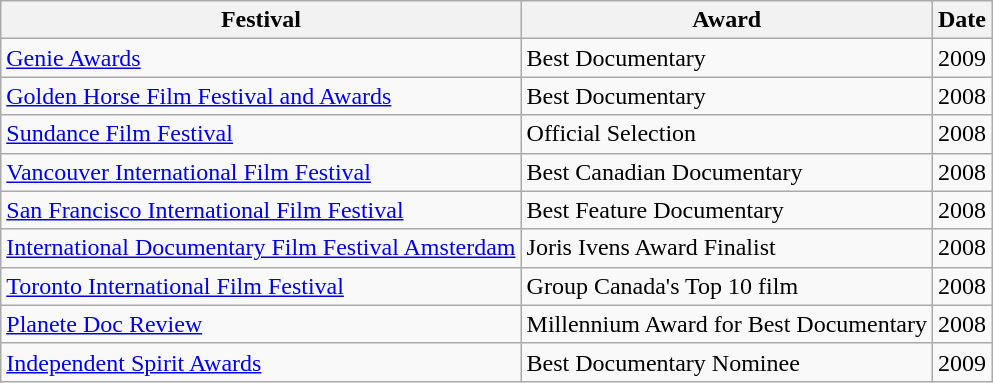<table class="wikitable">
<tr>
<th>Festival</th>
<th>Award</th>
<th>Date</th>
</tr>
<tr>
<td><a href='#'>Genie Awards</a></td>
<td>Best Documentary</td>
<td>2009</td>
</tr>
<tr>
<td><a href='#'>Golden Horse Film Festival and Awards</a></td>
<td>Best Documentary</td>
<td>2008</td>
</tr>
<tr>
<td><a href='#'>Sundance Film Festival</a></td>
<td>Official Selection</td>
<td>2008</td>
</tr>
<tr>
<td><a href='#'>Vancouver International Film Festival</a></td>
<td>Best Canadian Documentary</td>
<td>2008</td>
</tr>
<tr>
<td><a href='#'>San Francisco International Film Festival</a></td>
<td>Best Feature Documentary</td>
<td>2008</td>
</tr>
<tr>
<td><a href='#'>International Documentary Film Festival Amsterdam</a></td>
<td>Joris Ivens Award Finalist</td>
<td>2008</td>
</tr>
<tr>
<td><a href='#'>Toronto International Film Festival</a></td>
<td>Group Canada's Top 10 film</td>
<td>2008</td>
</tr>
<tr>
<td><a href='#'>Planete Doc Review</a></td>
<td>Millennium Award for Best Documentary</td>
<td>2008</td>
</tr>
<tr>
<td><a href='#'>Independent Spirit Awards</a></td>
<td>Best Documentary Nominee</td>
<td>2009</td>
</tr>
</table>
